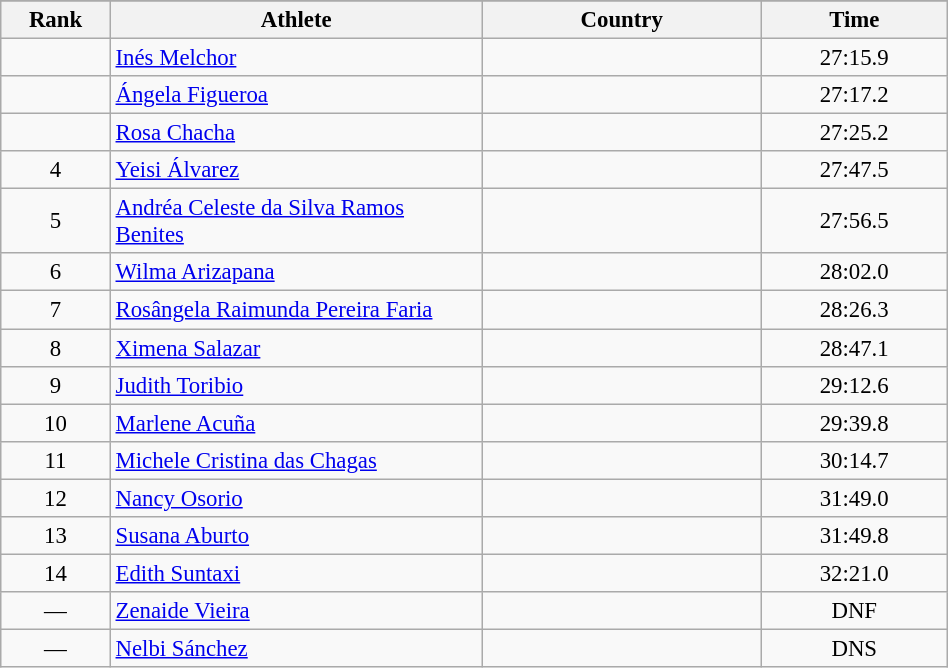<table class="wikitable sortable" style=" text-align:center; font-size:95%;" width="50%">
<tr>
</tr>
<tr>
<th width=5%>Rank</th>
<th width=20%>Athlete</th>
<th width=15%>Country</th>
<th width=10%>Time</th>
</tr>
<tr>
<td align=center></td>
<td align=left><a href='#'>Inés Melchor</a></td>
<td align=left></td>
<td>27:15.9</td>
</tr>
<tr>
<td align=center></td>
<td align=left><a href='#'>Ángela Figueroa</a></td>
<td align=left></td>
<td>27:17.2</td>
</tr>
<tr>
<td align=center></td>
<td align=left><a href='#'>Rosa Chacha</a></td>
<td align=left></td>
<td>27:25.2</td>
</tr>
<tr>
<td align=center>4</td>
<td align=left><a href='#'>Yeisi Álvarez</a></td>
<td align=left></td>
<td>27:47.5</td>
</tr>
<tr>
<td align=center>5</td>
<td align=left><a href='#'>Andréa Celeste da Silva Ramos Benites</a></td>
<td align=left></td>
<td>27:56.5</td>
</tr>
<tr>
<td align=center>6</td>
<td align=left><a href='#'>Wilma Arizapana</a></td>
<td align=left></td>
<td>28:02.0</td>
</tr>
<tr>
<td align=center>7</td>
<td align=left><a href='#'>Rosângela Raimunda Pereira Faria</a></td>
<td align=left></td>
<td>28:26.3</td>
</tr>
<tr>
<td align=center>8</td>
<td align=left><a href='#'>Ximena Salazar</a></td>
<td align=left></td>
<td>28:47.1</td>
</tr>
<tr>
<td align=center>9</td>
<td align=left><a href='#'>Judith Toribio</a></td>
<td align=left></td>
<td>29:12.6</td>
</tr>
<tr>
<td align=center>10</td>
<td align=left><a href='#'>Marlene Acuña</a></td>
<td align=left></td>
<td>29:39.8</td>
</tr>
<tr>
<td align=center>11</td>
<td align=left><a href='#'>Michele Cristina das Chagas</a></td>
<td align=left></td>
<td>30:14.7</td>
</tr>
<tr>
<td align=center>12</td>
<td align=left><a href='#'>Nancy Osorio</a></td>
<td align=left></td>
<td>31:49.0</td>
</tr>
<tr>
<td align=center>13</td>
<td align=left><a href='#'>Susana Aburto</a></td>
<td align=left></td>
<td>31:49.8</td>
</tr>
<tr>
<td align=center>14</td>
<td align=left><a href='#'>Edith Suntaxi</a></td>
<td align=left></td>
<td>32:21.0</td>
</tr>
<tr>
<td align=center>—</td>
<td align=left><a href='#'>Zenaide Vieira</a></td>
<td align=left></td>
<td>DNF</td>
</tr>
<tr>
<td align=center>—</td>
<td align=left><a href='#'>Nelbi Sánchez</a></td>
<td align=left></td>
<td>DNS</td>
</tr>
</table>
